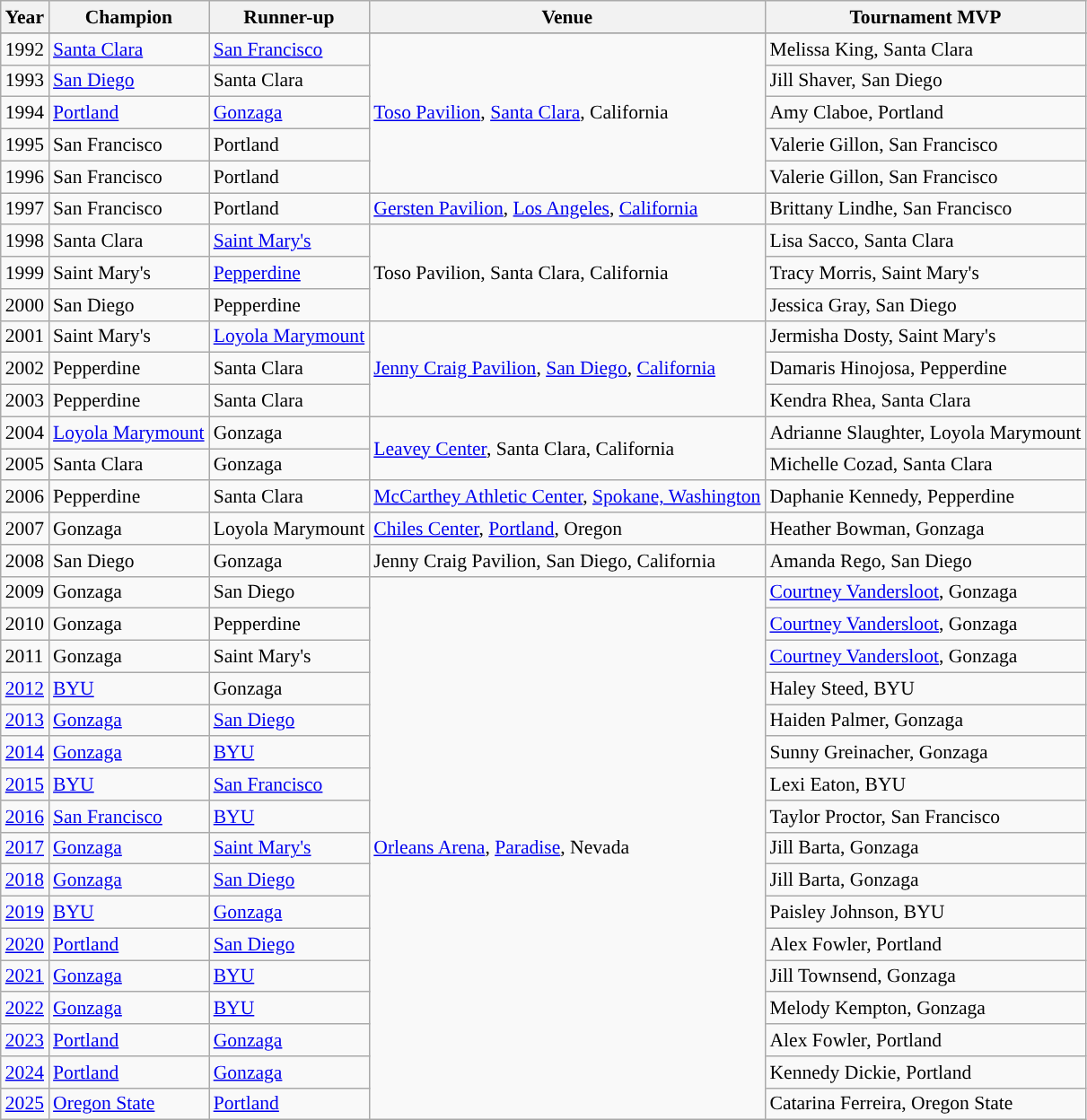<table class="wikitable sortable" style="font-size:90%">
<tr>
<th width=px>Year</th>
<th width=px>Champion</th>
<th width=px>Runner-up</th>
<th width=px>Venue</th>
<th width=px>Tournament MVP</th>
</tr>
<tr>
</tr>
<tr>
<td>1992</td>
<td><a href='#'>Santa Clara</a></td>
<td><a href='#'>San Francisco</a></td>
<td rowspan=5><a href='#'>Toso Pavilion</a>, <a href='#'>Santa Clara</a>, California</td>
<td>Melissa King, Santa Clara</td>
</tr>
<tr>
<td>1993</td>
<td><a href='#'>San Diego</a></td>
<td>Santa Clara</td>
<td>Jill Shaver, San Diego</td>
</tr>
<tr>
<td>1994</td>
<td><a href='#'>Portland</a></td>
<td><a href='#'>Gonzaga</a></td>
<td>Amy Claboe, Portland</td>
</tr>
<tr>
<td>1995</td>
<td>San Francisco</td>
<td>Portland</td>
<td>Valerie Gillon, San Francisco</td>
</tr>
<tr>
<td>1996</td>
<td>San Francisco</td>
<td>Portland</td>
<td>Valerie Gillon, San Francisco</td>
</tr>
<tr>
<td>1997</td>
<td>San Francisco</td>
<td>Portland</td>
<td><a href='#'>Gersten Pavilion</a>, <a href='#'>Los Angeles</a>, <a href='#'>California</a></td>
<td>Brittany Lindhe, San Francisco</td>
</tr>
<tr>
<td>1998</td>
<td>Santa Clara</td>
<td><a href='#'>Saint Mary's</a></td>
<td rowspan=3>Toso Pavilion, Santa Clara, California</td>
<td>Lisa Sacco, Santa Clara</td>
</tr>
<tr>
<td>1999</td>
<td>Saint Mary's</td>
<td><a href='#'>Pepperdine</a></td>
<td>Tracy Morris, Saint Mary's</td>
</tr>
<tr>
<td>2000</td>
<td>San Diego</td>
<td>Pepperdine</td>
<td>Jessica Gray, San Diego</td>
</tr>
<tr>
<td>2001</td>
<td>Saint Mary's</td>
<td><a href='#'>Loyola Marymount</a></td>
<td rowspan=3><a href='#'>Jenny Craig Pavilion</a>, <a href='#'>San Diego</a>, <a href='#'>California</a></td>
<td>Jermisha Dosty, Saint Mary's</td>
</tr>
<tr>
<td>2002</td>
<td>Pepperdine</td>
<td>Santa Clara</td>
<td>Damaris Hinojosa, Pepperdine</td>
</tr>
<tr>
<td>2003</td>
<td>Pepperdine</td>
<td>Santa Clara</td>
<td>Kendra Rhea, Santa Clara</td>
</tr>
<tr>
<td>2004</td>
<td><a href='#'>Loyola Marymount</a></td>
<td>Gonzaga</td>
<td rowspan=2><a href='#'>Leavey Center</a>, Santa Clara, California</td>
<td>Adrianne Slaughter, Loyola Marymount</td>
</tr>
<tr>
<td>2005</td>
<td>Santa Clara</td>
<td>Gonzaga</td>
<td>Michelle Cozad, Santa Clara</td>
</tr>
<tr>
<td>2006</td>
<td>Pepperdine</td>
<td>Santa Clara</td>
<td><a href='#'>McCarthey Athletic Center</a>, <a href='#'>Spokane, Washington</a></td>
<td>Daphanie Kennedy, Pepperdine</td>
</tr>
<tr>
<td>2007</td>
<td>Gonzaga</td>
<td>Loyola Marymount</td>
<td><a href='#'>Chiles Center</a>, <a href='#'>Portland</a>, Oregon</td>
<td>Heather Bowman, Gonzaga</td>
</tr>
<tr>
<td>2008</td>
<td>San Diego</td>
<td>Gonzaga</td>
<td>Jenny Craig Pavilion, San Diego, California</td>
<td>Amanda Rego, San Diego</td>
</tr>
<tr>
<td>2009</td>
<td>Gonzaga</td>
<td>San Diego</td>
<td rowspan=17><a href='#'>Orleans Arena</a>, <a href='#'>Paradise</a>, Nevada</td>
<td><a href='#'>Courtney Vandersloot</a>, Gonzaga</td>
</tr>
<tr>
<td>2010</td>
<td>Gonzaga</td>
<td>Pepperdine</td>
<td><a href='#'>Courtney Vandersloot</a>, Gonzaga</td>
</tr>
<tr>
<td>2011</td>
<td>Gonzaga</td>
<td>Saint Mary's</td>
<td><a href='#'>Courtney Vandersloot</a>, Gonzaga</td>
</tr>
<tr>
<td><a href='#'>2012</a></td>
<td><a href='#'>BYU</a></td>
<td>Gonzaga</td>
<td>Haley Steed, BYU</td>
</tr>
<tr>
<td><a href='#'>2013</a></td>
<td><a href='#'>Gonzaga</a></td>
<td><a href='#'>San Diego</a></td>
<td>Haiden Palmer, Gonzaga</td>
</tr>
<tr>
<td><a href='#'>2014</a></td>
<td><a href='#'>Gonzaga</a></td>
<td><a href='#'>BYU</a></td>
<td>Sunny Greinacher, Gonzaga</td>
</tr>
<tr>
<td><a href='#'>2015</a></td>
<td><a href='#'>BYU</a></td>
<td><a href='#'>San Francisco</a></td>
<td>Lexi Eaton, BYU</td>
</tr>
<tr>
<td><a href='#'>2016</a></td>
<td><a href='#'>San Francisco</a></td>
<td><a href='#'>BYU</a></td>
<td>Taylor Proctor, San Francisco</td>
</tr>
<tr>
<td><a href='#'>2017</a></td>
<td><a href='#'>Gonzaga</a></td>
<td><a href='#'>Saint Mary's</a></td>
<td>Jill Barta, Gonzaga</td>
</tr>
<tr>
<td><a href='#'>2018</a></td>
<td><a href='#'>Gonzaga</a></td>
<td><a href='#'>San Diego</a></td>
<td>Jill Barta, Gonzaga</td>
</tr>
<tr>
<td><a href='#'>2019</a></td>
<td><a href='#'>BYU</a></td>
<td><a href='#'>Gonzaga</a></td>
<td>Paisley Johnson, BYU</td>
</tr>
<tr>
<td><a href='#'>2020</a></td>
<td><a href='#'>Portland</a></td>
<td><a href='#'>San Diego</a></td>
<td>Alex Fowler, Portland</td>
</tr>
<tr>
<td><a href='#'>2021</a></td>
<td><a href='#'>Gonzaga</a></td>
<td><a href='#'>BYU</a></td>
<td>Jill Townsend, Gonzaga</td>
</tr>
<tr>
<td><a href='#'>2022</a></td>
<td><a href='#'>Gonzaga</a></td>
<td><a href='#'>BYU</a></td>
<td>Melody Kempton, Gonzaga</td>
</tr>
<tr>
<td><a href='#'>2023</a></td>
<td><a href='#'>Portland</a></td>
<td><a href='#'>Gonzaga</a></td>
<td>Alex Fowler, Portland</td>
</tr>
<tr>
<td><a href='#'>2024</a></td>
<td><a href='#'>Portland</a></td>
<td><a href='#'>Gonzaga</a></td>
<td>Kennedy Dickie, Portland</td>
</tr>
<tr>
<td><a href='#'>2025</a></td>
<td><a href='#'>Oregon State</a></td>
<td><a href='#'>Portland</a></td>
<td>Catarina Ferreira, Oregon State</td>
</tr>
</table>
